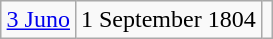<table class="wikitable" align="right" style="margin: 1em; margin-top: 0;">
<tr>
<td><a href='#'>3 Juno</a></td>
<td>1 September 1804</td>
<td></td>
</tr>
</table>
